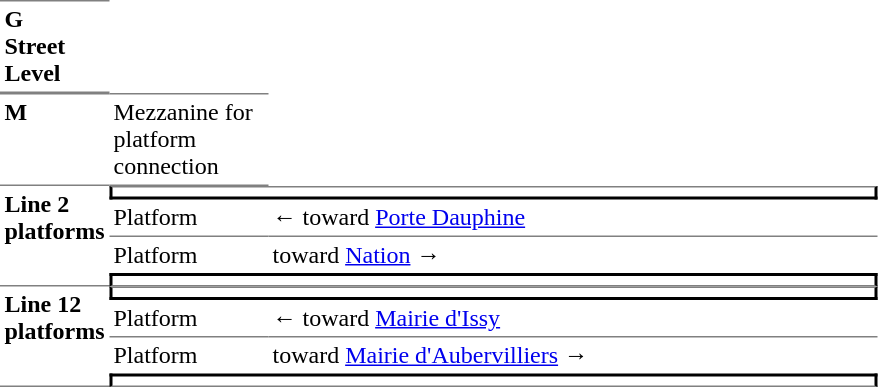<table border=0 cellspacing=0 cellpadding=3>
<tr>
<td style="border-bottom:solid 1px gray;border-top:solid 1px gray;" width=50 valign=top><strong>G<br>Street Level</strong></td>
</tr>
<tr>
<td style="border-bottom:solid 1px gray;border-top:solid 1px gray;" valign=top><strong>M</strong></td>
<td style="border-top:solid 1px gray;border-bottom:solid 1px gray;" width=100 valign=top>Mezzanine for platform connection</td>
</tr>
<tr>
<td style="border-bottom:solid 1px gray;" rowspan=4 valign=top><strong>Line 2 platforms</strong></td>
<td style="border-top:solid 1px gray;border-right:solid 2px black;border-left:solid 2px black;border-bottom:solid 2px black;text-align:center;" colspan=2></td>
</tr>
<tr>
<td style="border-bottom:solid 1px gray;" width=100>Platform </td>
<td style="border-bottom:solid 1px gray;" width=400>←   toward <a href='#'>Porte Dauphine</a> </td>
</tr>
<tr>
<td>Platform </td>
<td>   toward <a href='#'>Nation</a>  →</td>
</tr>
<tr>
<td style="border-top:solid 2px black;border-right:solid 2px black;border-left:solid 2px black;border-bottom:solid 1px gray;text-align:center;" colspan=2></td>
</tr>
<tr>
<td style="border-bottom:solid 1px gray;" width=50 rowspan=4 valign=top><strong>Line 12 platforms</strong></td>
<td style="border-top:solid 1px gray;border-right:solid 2px black;border-left:solid 2px black;border-bottom:solid 2px black;text-align:center;" colspan=2></td>
</tr>
<tr>
<td style="border-bottom:solid 1px gray;" width=100>Platform </td>
<td style="border-bottom:solid 1px gray;" width=400>←   toward <a href='#'>Mairie d'Issy</a> </td>
</tr>
<tr>
<td>Platform </td>
<td>   toward <a href='#'>Mairie d'Aubervilliers</a>  →</td>
</tr>
<tr>
<td style="border-top:solid 2px black;border-right:solid 2px black;border-left:solid 2px black;border-bottom:solid 1px gray;text-align:center;" colspan=2></td>
</tr>
</table>
